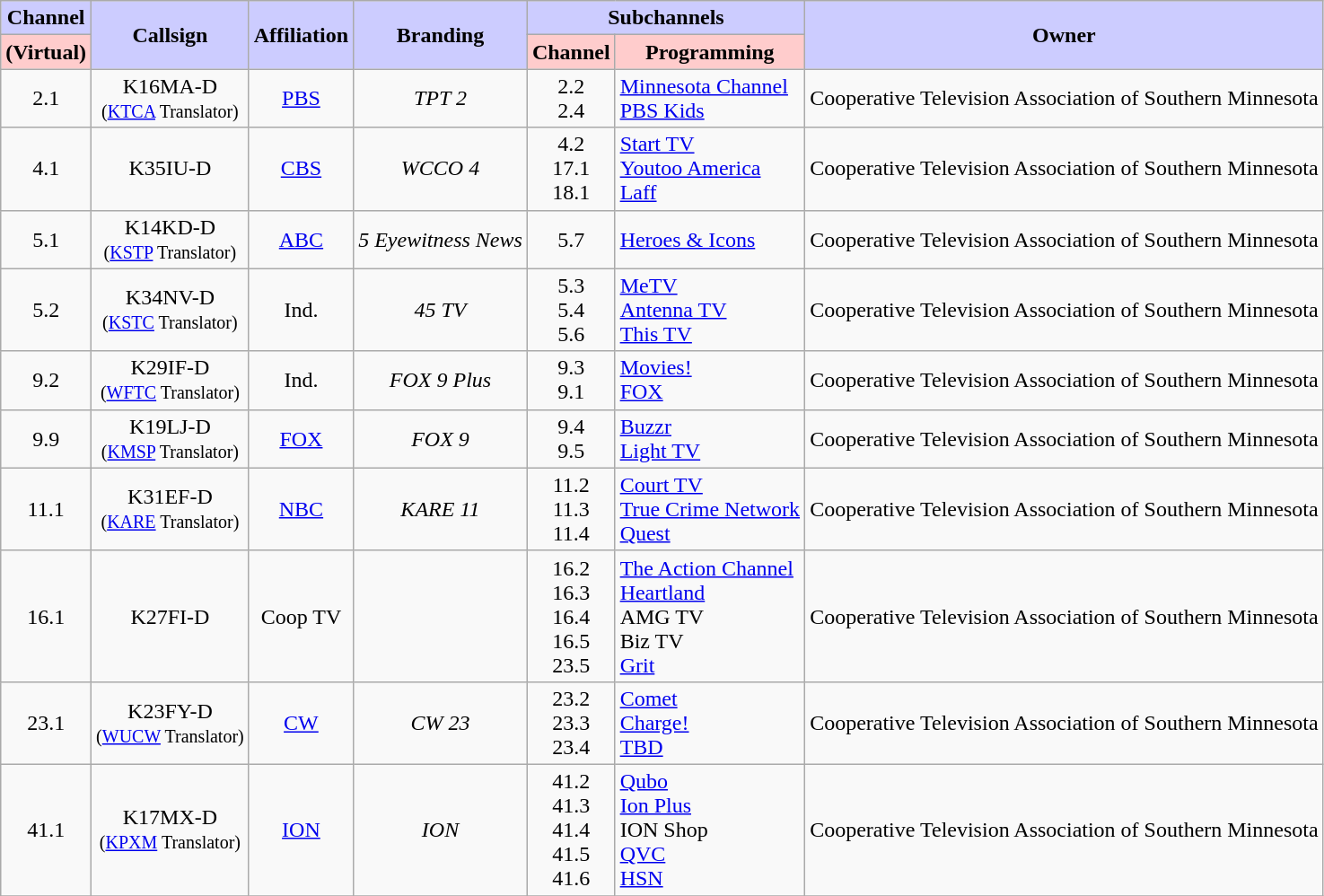<table class=wikitable style="text-align:center">
<tr>
<th style="background:#ccccff;">Channel</th>
<th style="background:#ccccff;" rowspan="2">Callsign</th>
<th style="background:#ccccff;" rowspan="2">Affiliation</th>
<th style="background:#ccccff;" rowspan="2">Branding</th>
<th style="background:#ccccff;" colspan="2">Subchannels</th>
<th style="background:#ccccff;" rowspan="2">Owner</th>
</tr>
<tr>
<th style="background:#ffcccc;">(Virtual)</th>
<th style="background:#ffcccc;">Channel</th>
<th style="background:#ffcccc">Programming</th>
</tr>
<tr>
<td>2.1</td>
<td>K16MA-D<br><small>(<a href='#'>KTCA</a> Translator)</small></td>
<td><a href='#'>PBS</a></td>
<td><em>TPT 2</em></td>
<td>2.2<br>2.4</td>
<td style="text-align:left"><a href='#'>Minnesota Channel</a><br><a href='#'>PBS Kids</a><br></td>
<td style="text-align:left">Cooperative Television Association of Southern Minnesota</td>
</tr>
<tr>
<td>4.1</td>
<td>K35IU-D</td>
<td><a href='#'>CBS</a></td>
<td><em>WCCO 4</em></td>
<td>4.2<br>17.1<br>18.1</td>
<td style="text-align:left"><a href='#'>Start TV</a><br><a href='#'>Youtoo America</a><br><a href='#'>Laff</a></td>
<td style="text-align:left">Cooperative Television Association of Southern Minnesota</td>
</tr>
<tr>
<td>5.1</td>
<td>K14KD-D<br><small>(<a href='#'>KSTP</a> Translator)</small></td>
<td><a href='#'>ABC</a></td>
<td><em>5 Eyewitness News</em></td>
<td>5.7</td>
<td style="text-align:left"><a href='#'>Heroes & Icons</a></td>
<td style="text-align:left">Cooperative Television Association of Southern Minnesota</td>
</tr>
<tr>
<td>5.2</td>
<td>K34NV-D<br><small>(<a href='#'>KSTC</a> Translator)</small></td>
<td>Ind.</td>
<td><em>45 TV</em></td>
<td>5.3<br>5.4<br>5.6</td>
<td style="text-align:left"><a href='#'>MeTV</a><br><a href='#'>Antenna TV</a><br><a href='#'>This TV</a></td>
<td style="text-align:left">Cooperative Television Association of Southern Minnesota</td>
</tr>
<tr>
<td>9.2</td>
<td>K29IF-D<br><small>(<a href='#'>WFTC</a> Translator)</small></td>
<td>Ind.</td>
<td><em>FOX 9 Plus</em></td>
<td>9.3<br>9.1</td>
<td style="text-align:left"><a href='#'>Movies!</a><br><a href='#'>FOX</a></td>
<td style="text-align:left">Cooperative Television Association of Southern Minnesota</td>
</tr>
<tr>
<td>9.9</td>
<td>K19LJ-D <br><small>(<a href='#'>KMSP</a> Translator)</small></td>
<td><a href='#'>FOX</a></td>
<td><em>FOX 9</em></td>
<td>9.4<br>9.5</td>
<td style="text-align:left"><a href='#'>Buzzr</a><br><a href='#'>Light TV</a></td>
<td style="text-align:left">Cooperative Television Association of Southern Minnesota</td>
</tr>
<tr>
<td>11.1</td>
<td>K31EF-D<br><small>(<a href='#'>KARE</a> Translator)</small></td>
<td><a href='#'>NBC</a></td>
<td><em>KARE 11</em></td>
<td>11.2<br>11.3<br>11.4</td>
<td style="text-align:left"><a href='#'>Court TV</a><br><a href='#'>True Crime Network</a><br><a href='#'>Quest</a></td>
<td style="text-align:left">Cooperative Television Association of Southern Minnesota</td>
</tr>
<tr>
<td>16.1</td>
<td>K27FI-D</td>
<td>Coop TV</td>
<td></td>
<td>16.2<br>16.3<br>16.4<br>16.5<br>23.5</td>
<td style="text-align:left"><a href='#'>The Action Channel</a><br><a href='#'>Heartland</a><br>AMG TV<br>Biz TV<br><a href='#'>Grit</a><br></td>
<td style="text-align:left">Cooperative Television Association of Southern Minnesota</td>
</tr>
<tr>
<td>23.1</td>
<td>K23FY-D<br><small>(<a href='#'>WUCW</a> Translator)</small></td>
<td><a href='#'>CW</a></td>
<td><em>CW 23</em></td>
<td>23.2<br>23.3<br>23.4</td>
<td style="text-align:left"><a href='#'>Comet</a><br><a href='#'>Charge!</a><br><a href='#'>TBD</a></td>
<td style="text-align:left">Cooperative Television Association of Southern Minnesota</td>
</tr>
<tr>
<td>41.1</td>
<td>K17MX-D<br><small>(<a href='#'>KPXM</a> Translator)</small></td>
<td><a href='#'>ION</a></td>
<td><em>ION</em></td>
<td>41.2<br>41.3<br>41.4<br> 41.5<br>41.6</td>
<td style="text-align:left"><a href='#'>Qubo</a><br><a href='#'>Ion Plus</a><br>ION Shop<br><a href='#'>QVC</a><br><a href='#'>HSN</a></td>
<td style="text-align:left">Cooperative Television Association of Southern Minnesota</td>
</tr>
<tr>
</tr>
</table>
